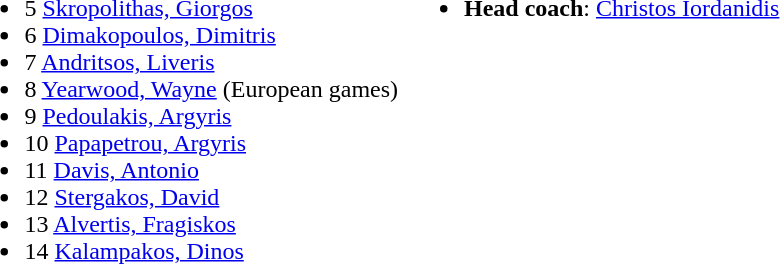<table>
<tr valign="top">
<td><br><ul><li>5  <a href='#'>Skropolithas, Giorgos</a></li><li>6  <a href='#'>Dimakopoulos, Dimitris</a></li><li>7  <a href='#'>Andritsos, Liveris</a></li><li>8  <a href='#'>Yearwood, Wayne</a> (European games)</li><li>9  <a href='#'>Pedoulakis, Argyris</a></li><li>10  <a href='#'>Papapetrou, Argyris</a></li><li>11  <a href='#'>Davis, Antonio</a></li><li>12  <a href='#'>Stergakos, David</a></li><li>13  <a href='#'>Alvertis, Fragiskos</a></li><li>14  <a href='#'>Kalampakos, Dinos</a></li></ul></td>
<td><br><ul><li><strong>Head coach</strong>:   <a href='#'>Christos Iordanidis</a></li></ul></td>
</tr>
</table>
